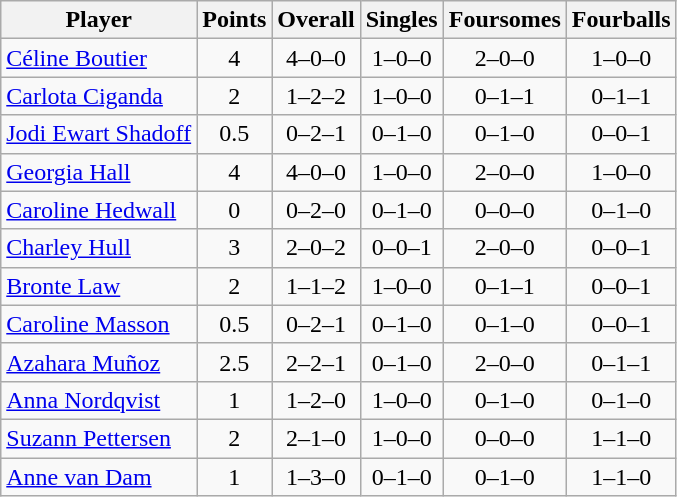<table class="wikitable sortable" style="text-align:center">
<tr>
<th>Player</th>
<th>Points</th>
<th>Overall</th>
<th>Singles</th>
<th>Foursomes</th>
<th>Fourballs</th>
</tr>
<tr>
<td align=left><a href='#'>Céline Boutier</a></td>
<td>4</td>
<td>4–0–0</td>
<td>1–0–0</td>
<td>2–0–0</td>
<td>1–0–0</td>
</tr>
<tr>
<td align=left><a href='#'>Carlota Ciganda</a></td>
<td>2</td>
<td>1–2–2</td>
<td>1–0–0</td>
<td>0–1–1</td>
<td>0–1–1</td>
</tr>
<tr>
<td align=left><a href='#'>Jodi Ewart Shadoff</a></td>
<td>0.5</td>
<td>0–2–1</td>
<td>0–1–0</td>
<td>0–1–0</td>
<td>0–0–1</td>
</tr>
<tr>
<td align=left><a href='#'>Georgia Hall</a></td>
<td>4</td>
<td>4–0–0</td>
<td>1–0–0</td>
<td>2–0–0</td>
<td>1–0–0</td>
</tr>
<tr>
<td align=left><a href='#'>Caroline Hedwall</a></td>
<td>0</td>
<td>0–2–0</td>
<td>0–1–0</td>
<td>0–0–0</td>
<td>0–1–0</td>
</tr>
<tr>
<td align=left><a href='#'>Charley Hull</a></td>
<td>3</td>
<td>2–0–2</td>
<td>0–0–1</td>
<td>2–0–0</td>
<td>0–0–1</td>
</tr>
<tr>
<td align=left><a href='#'>Bronte Law</a></td>
<td>2</td>
<td>1–1–2</td>
<td>1–0–0</td>
<td>0–1–1</td>
<td>0–0–1</td>
</tr>
<tr>
<td align=left><a href='#'>Caroline Masson</a></td>
<td>0.5</td>
<td>0–2–1</td>
<td>0–1–0</td>
<td>0–1–0</td>
<td>0–0–1</td>
</tr>
<tr>
<td align=left><a href='#'>Azahara Muñoz</a></td>
<td>2.5</td>
<td>2–2–1</td>
<td>0–1–0</td>
<td>2–0–0</td>
<td>0–1–1</td>
</tr>
<tr>
<td align=left><a href='#'>Anna Nordqvist</a></td>
<td>1</td>
<td>1–2–0</td>
<td>1–0–0</td>
<td>0–1–0</td>
<td>0–1–0</td>
</tr>
<tr>
<td align=left><a href='#'>Suzann Pettersen</a></td>
<td>2</td>
<td>2–1–0</td>
<td>1–0–0</td>
<td>0–0–0</td>
<td>1–1–0</td>
</tr>
<tr>
<td align=left><a href='#'>Anne van Dam</a></td>
<td>1</td>
<td>1–3–0</td>
<td>0–1–0</td>
<td>0–1–0</td>
<td>1–1–0</td>
</tr>
</table>
